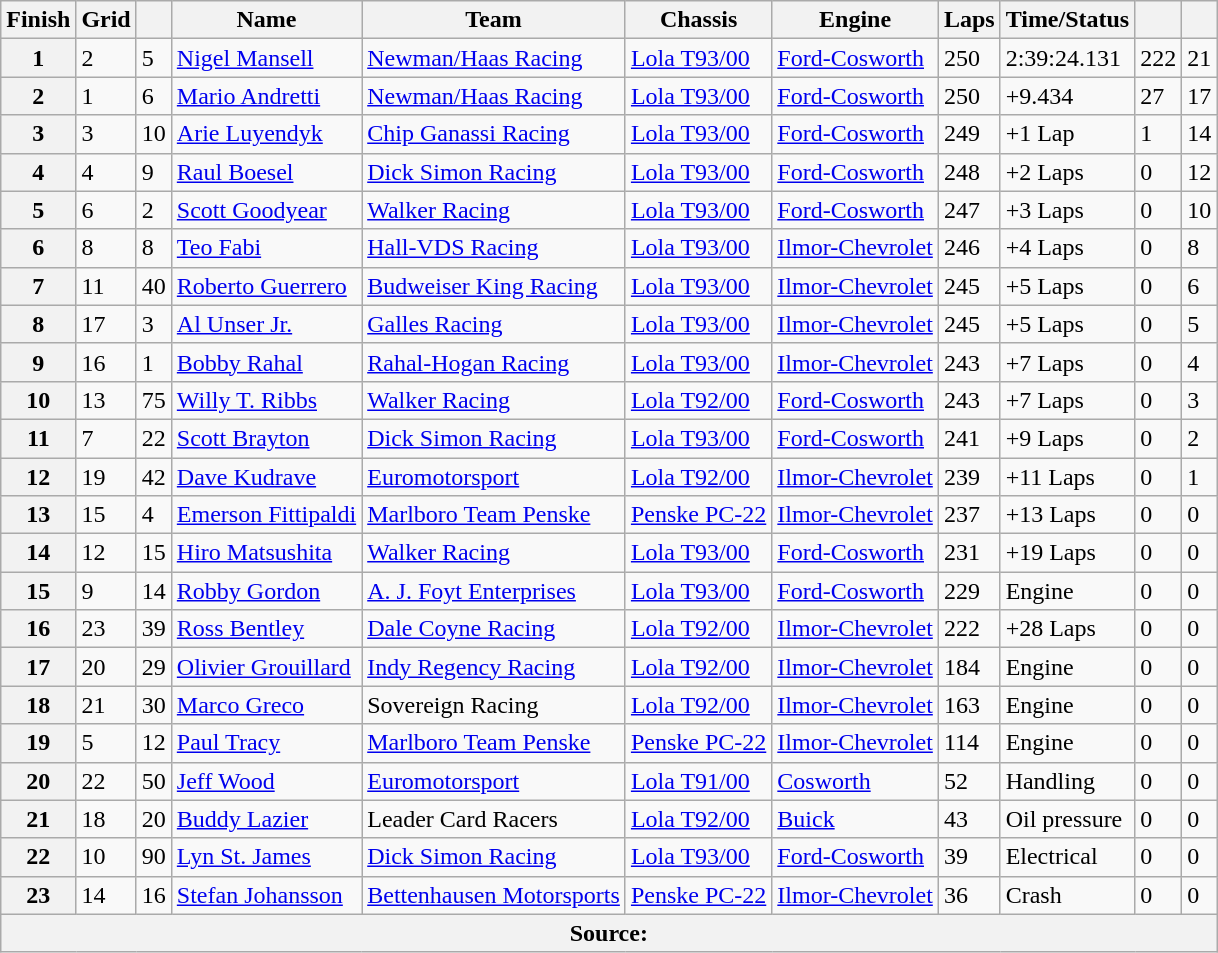<table class="wikitable">
<tr>
<th>Finish</th>
<th>Grid</th>
<th></th>
<th>Name</th>
<th>Team</th>
<th>Chassis</th>
<th>Engine</th>
<th>Laps</th>
<th>Time/Status</th>
<th></th>
<th></th>
</tr>
<tr>
<th>1</th>
<td>2</td>
<td>5</td>
<td> <a href='#'>Nigel Mansell</a></td>
<td><a href='#'>Newman/Haas Racing</a></td>
<td><a href='#'>Lola T93/00</a></td>
<td><a href='#'>Ford-Cosworth</a></td>
<td>250</td>
<td>2:39:24.131</td>
<td>222</td>
<td>21</td>
</tr>
<tr>
<th>2</th>
<td>1</td>
<td>6</td>
<td> <a href='#'>Mario Andretti</a></td>
<td><a href='#'>Newman/Haas Racing</a></td>
<td><a href='#'>Lola T93/00</a></td>
<td><a href='#'>Ford-Cosworth</a></td>
<td>250</td>
<td>+9.434</td>
<td>27</td>
<td>17</td>
</tr>
<tr>
<th>3</th>
<td>3</td>
<td>10</td>
<td> <a href='#'>Arie Luyendyk</a></td>
<td><a href='#'>Chip Ganassi Racing</a></td>
<td><a href='#'>Lola T93/00</a></td>
<td><a href='#'>Ford-Cosworth</a></td>
<td>249</td>
<td>+1 Lap</td>
<td>1</td>
<td>14</td>
</tr>
<tr>
<th>4</th>
<td>4</td>
<td>9</td>
<td> <a href='#'>Raul Boesel</a></td>
<td><a href='#'>Dick Simon Racing</a></td>
<td><a href='#'>Lola T93/00</a></td>
<td><a href='#'>Ford-Cosworth</a></td>
<td>248</td>
<td>+2 Laps</td>
<td>0</td>
<td>12</td>
</tr>
<tr>
<th>5</th>
<td>6</td>
<td>2</td>
<td> <a href='#'>Scott Goodyear</a></td>
<td><a href='#'>Walker Racing</a></td>
<td><a href='#'>Lola T93/00</a></td>
<td><a href='#'>Ford-Cosworth</a></td>
<td>247</td>
<td>+3 Laps</td>
<td>0</td>
<td>10</td>
</tr>
<tr>
<th>6</th>
<td>8</td>
<td>8</td>
<td> <a href='#'>Teo Fabi</a></td>
<td><a href='#'>Hall-VDS Racing</a></td>
<td><a href='#'>Lola T93/00</a></td>
<td><a href='#'>Ilmor-Chevrolet</a></td>
<td>246</td>
<td>+4 Laps</td>
<td>0</td>
<td>8</td>
</tr>
<tr>
<th>7</th>
<td>11</td>
<td>40</td>
<td> <a href='#'>Roberto Guerrero</a></td>
<td><a href='#'>Budweiser King Racing</a></td>
<td><a href='#'>Lola T93/00</a></td>
<td><a href='#'>Ilmor-Chevrolet</a></td>
<td>245</td>
<td>+5 Laps</td>
<td>0</td>
<td>6</td>
</tr>
<tr>
<th>8</th>
<td>17</td>
<td>3</td>
<td> <a href='#'>Al Unser Jr.</a></td>
<td><a href='#'>Galles Racing</a></td>
<td><a href='#'>Lola T93/00</a></td>
<td><a href='#'>Ilmor-Chevrolet</a></td>
<td>245</td>
<td>+5 Laps</td>
<td>0</td>
<td>5</td>
</tr>
<tr>
<th>9</th>
<td>16</td>
<td>1</td>
<td> <a href='#'>Bobby Rahal</a></td>
<td><a href='#'>Rahal-Hogan Racing</a></td>
<td><a href='#'>Lola T93/00</a></td>
<td><a href='#'>Ilmor-Chevrolet</a></td>
<td>243</td>
<td>+7 Laps</td>
<td>0</td>
<td>4</td>
</tr>
<tr>
<th>10</th>
<td>13</td>
<td>75</td>
<td> <a href='#'>Willy T. Ribbs</a></td>
<td><a href='#'>Walker Racing</a></td>
<td><a href='#'>Lola T92/00</a></td>
<td><a href='#'>Ford-Cosworth</a></td>
<td>243</td>
<td>+7 Laps</td>
<td>0</td>
<td>3</td>
</tr>
<tr>
<th>11</th>
<td>7</td>
<td>22</td>
<td> <a href='#'>Scott Brayton</a></td>
<td><a href='#'>Dick Simon Racing</a></td>
<td><a href='#'>Lola T93/00</a></td>
<td><a href='#'>Ford-Cosworth</a></td>
<td>241</td>
<td>+9 Laps</td>
<td>0</td>
<td>2</td>
</tr>
<tr>
<th>12</th>
<td>19</td>
<td>42</td>
<td> <a href='#'>Dave Kudrave</a></td>
<td><a href='#'>Euromotorsport</a></td>
<td><a href='#'>Lola T92/00</a></td>
<td><a href='#'>Ilmor-Chevrolet</a></td>
<td>239</td>
<td>+11 Laps</td>
<td>0</td>
<td>1</td>
</tr>
<tr>
<th>13</th>
<td>15</td>
<td>4</td>
<td> <a href='#'>Emerson Fittipaldi</a></td>
<td><a href='#'>Marlboro Team Penske</a></td>
<td><a href='#'>Penske PC-22</a></td>
<td><a href='#'>Ilmor-Chevrolet</a></td>
<td>237</td>
<td>+13 Laps</td>
<td>0</td>
<td>0</td>
</tr>
<tr>
<th>14</th>
<td>12</td>
<td>15</td>
<td> <a href='#'>Hiro Matsushita</a></td>
<td><a href='#'>Walker Racing</a></td>
<td><a href='#'>Lola T93/00</a></td>
<td><a href='#'>Ford-Cosworth</a></td>
<td>231</td>
<td>+19 Laps</td>
<td>0</td>
<td>0</td>
</tr>
<tr>
<th>15</th>
<td>9</td>
<td>14</td>
<td> <a href='#'>Robby Gordon</a></td>
<td><a href='#'>A. J. Foyt Enterprises</a></td>
<td><a href='#'>Lola T93/00</a></td>
<td><a href='#'>Ford-Cosworth</a></td>
<td>229</td>
<td>Engine</td>
<td>0</td>
<td>0</td>
</tr>
<tr>
<th>16</th>
<td>23</td>
<td>39</td>
<td> <a href='#'>Ross Bentley</a></td>
<td><a href='#'>Dale Coyne Racing</a></td>
<td><a href='#'>Lola T92/00</a></td>
<td><a href='#'>Ilmor-Chevrolet</a></td>
<td>222</td>
<td>+28 Laps</td>
<td>0</td>
<td>0</td>
</tr>
<tr>
<th>17</th>
<td>20</td>
<td>29</td>
<td> <a href='#'>Olivier Grouillard</a></td>
<td><a href='#'>Indy Regency Racing</a></td>
<td><a href='#'>Lola T92/00</a></td>
<td><a href='#'>Ilmor-Chevrolet</a></td>
<td>184</td>
<td>Engine</td>
<td>0</td>
<td>0</td>
</tr>
<tr>
<th>18</th>
<td>21</td>
<td>30</td>
<td> <a href='#'>Marco Greco</a></td>
<td>Sovereign Racing</td>
<td><a href='#'>Lola T92/00</a></td>
<td><a href='#'>Ilmor-Chevrolet</a></td>
<td>163</td>
<td>Engine</td>
<td>0</td>
<td>0</td>
</tr>
<tr>
<th>19</th>
<td>5</td>
<td>12</td>
<td> <a href='#'>Paul Tracy</a></td>
<td><a href='#'>Marlboro Team Penske</a></td>
<td><a href='#'>Penske PC-22</a></td>
<td><a href='#'>Ilmor-Chevrolet</a></td>
<td>114</td>
<td>Engine</td>
<td>0</td>
<td>0</td>
</tr>
<tr>
<th>20</th>
<td>22</td>
<td>50</td>
<td> <a href='#'>Jeff Wood</a></td>
<td><a href='#'>Euromotorsport</a></td>
<td><a href='#'>Lola T91/00</a></td>
<td><a href='#'>Cosworth</a></td>
<td>52</td>
<td>Handling</td>
<td>0</td>
<td>0</td>
</tr>
<tr>
<th>21</th>
<td>18</td>
<td>20</td>
<td> <a href='#'>Buddy Lazier</a></td>
<td>Leader Card Racers</td>
<td><a href='#'>Lola T92/00</a></td>
<td><a href='#'>Buick</a></td>
<td>43</td>
<td>Oil pressure</td>
<td>0</td>
<td>0</td>
</tr>
<tr>
<th>22</th>
<td>10</td>
<td>90</td>
<td> <a href='#'>Lyn St. James</a></td>
<td><a href='#'>Dick Simon Racing</a></td>
<td><a href='#'>Lola T93/00</a></td>
<td><a href='#'>Ford-Cosworth</a></td>
<td>39</td>
<td>Electrical</td>
<td>0</td>
<td>0</td>
</tr>
<tr>
<th>23</th>
<td>14</td>
<td>16</td>
<td> <a href='#'>Stefan Johansson</a></td>
<td><a href='#'>Bettenhausen Motorsports</a></td>
<td><a href='#'>Penske PC-22</a></td>
<td><a href='#'>Ilmor-Chevrolet</a></td>
<td>36</td>
<td>Crash</td>
<td>0</td>
<td>0</td>
</tr>
<tr>
<th colspan=11>Source:</th>
</tr>
</table>
